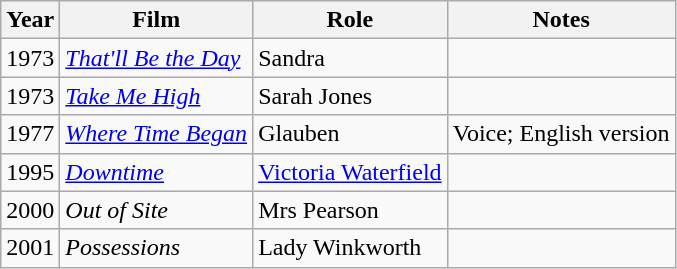<table class="wikitable">
<tr>
<th>Year</th>
<th>Film</th>
<th>Role</th>
<th>Notes</th>
</tr>
<tr>
<td>1973</td>
<td><em><a href='#'>That'll Be the Day</a></em></td>
<td>Sandra</td>
<td></td>
</tr>
<tr>
<td>1973</td>
<td><em><a href='#'>Take Me High</a></em></td>
<td>Sarah Jones</td>
<td></td>
</tr>
<tr>
<td>1977</td>
<td><em><a href='#'>Where Time Began</a></em></td>
<td>Glauben</td>
<td>Voice; English version</td>
</tr>
<tr>
<td>1995</td>
<td><em><a href='#'>Downtime</a></em></td>
<td><a href='#'>Victoria Waterfield</a></td>
<td></td>
</tr>
<tr>
<td>2000</td>
<td><em>Out of Site</em></td>
<td>Mrs Pearson</td>
<td></td>
</tr>
<tr>
<td>2001</td>
<td><em>Possessions</em></td>
<td>Lady Winkworth</td>
<td></td>
</tr>
</table>
